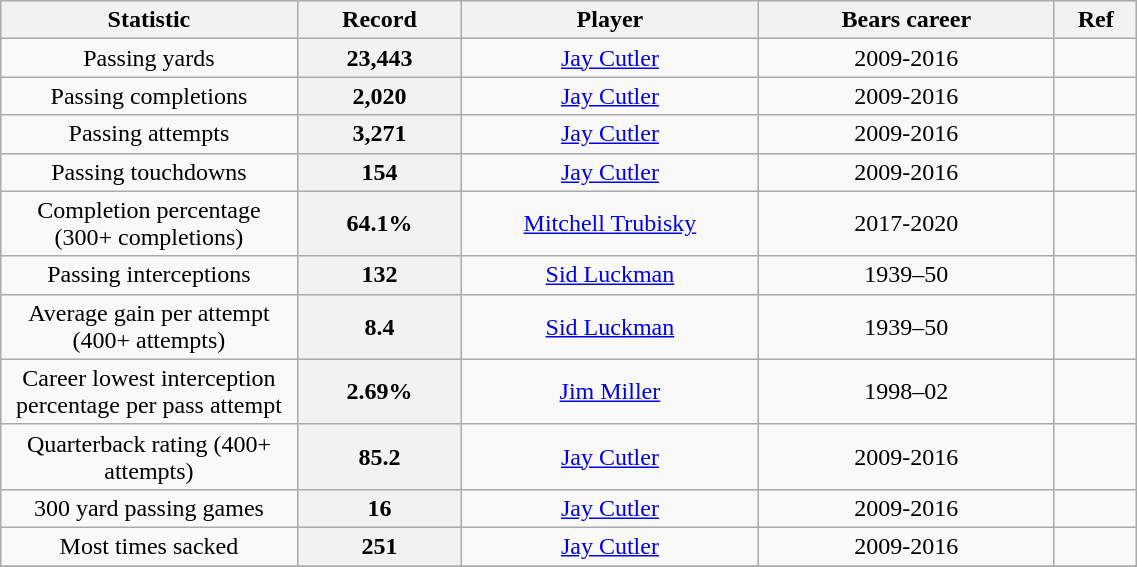<table class="sortable wikitable" style="text-align:center" width="60%">
<tr>
<th scope="col" width=18%>Statistic</th>
<th scope="col" width=10% class="unsortable">Record</th>
<th scope="col" width=18%>Player</th>
<th scope="col" width=18%>Bears career</th>
<th scope="col" width=5% class="unsortable">Ref</th>
</tr>
<tr>
<td>Passing yards</td>
<th>23,443</th>
<td><a href='#'>Jay Cutler</a></td>
<td>2009-2016</td>
<td></td>
</tr>
<tr>
<td>Passing completions</td>
<th>2,020</th>
<td><a href='#'>Jay Cutler</a></td>
<td>2009-2016</td>
<td></td>
</tr>
<tr>
<td>Passing attempts</td>
<th>3,271</th>
<td><a href='#'>Jay Cutler</a></td>
<td>2009-2016</td>
<td></td>
</tr>
<tr>
<td>Passing touchdowns</td>
<th>154</th>
<td><a href='#'>Jay Cutler</a></td>
<td>2009-2016</td>
<td></td>
</tr>
<tr>
<td>Completion percentage (300+ completions)</td>
<th>64.1%</th>
<td><a href='#'>Mitchell Trubisky</a></td>
<td>2017-2020</td>
<td></td>
</tr>
<tr>
<td>Passing interceptions</td>
<th>132</th>
<td><a href='#'>Sid Luckman</a></td>
<td>1939–50</td>
<td></td>
</tr>
<tr>
<td>Average gain per attempt (400+ attempts)</td>
<th>8.4</th>
<td><a href='#'>Sid Luckman</a></td>
<td>1939–50</td>
<td></td>
</tr>
<tr>
<td>Career lowest interception percentage per pass attempt</td>
<th>2.69%</th>
<td><a href='#'>Jim Miller</a></td>
<td>1998–02</td>
<td></td>
</tr>
<tr>
<td>Quarterback rating (400+ attempts)</td>
<th>85.2</th>
<td><a href='#'>Jay Cutler</a></td>
<td>2009-2016</td>
<td></td>
</tr>
<tr>
<td>300 yard passing games</td>
<th>16</th>
<td><a href='#'>Jay Cutler</a></td>
<td>2009-2016</td>
<td></td>
</tr>
<tr>
<td>Most times sacked</td>
<th>251</th>
<td><a href='#'>Jay Cutler</a></td>
<td>2009-2016</td>
<td></td>
</tr>
<tr>
</tr>
</table>
